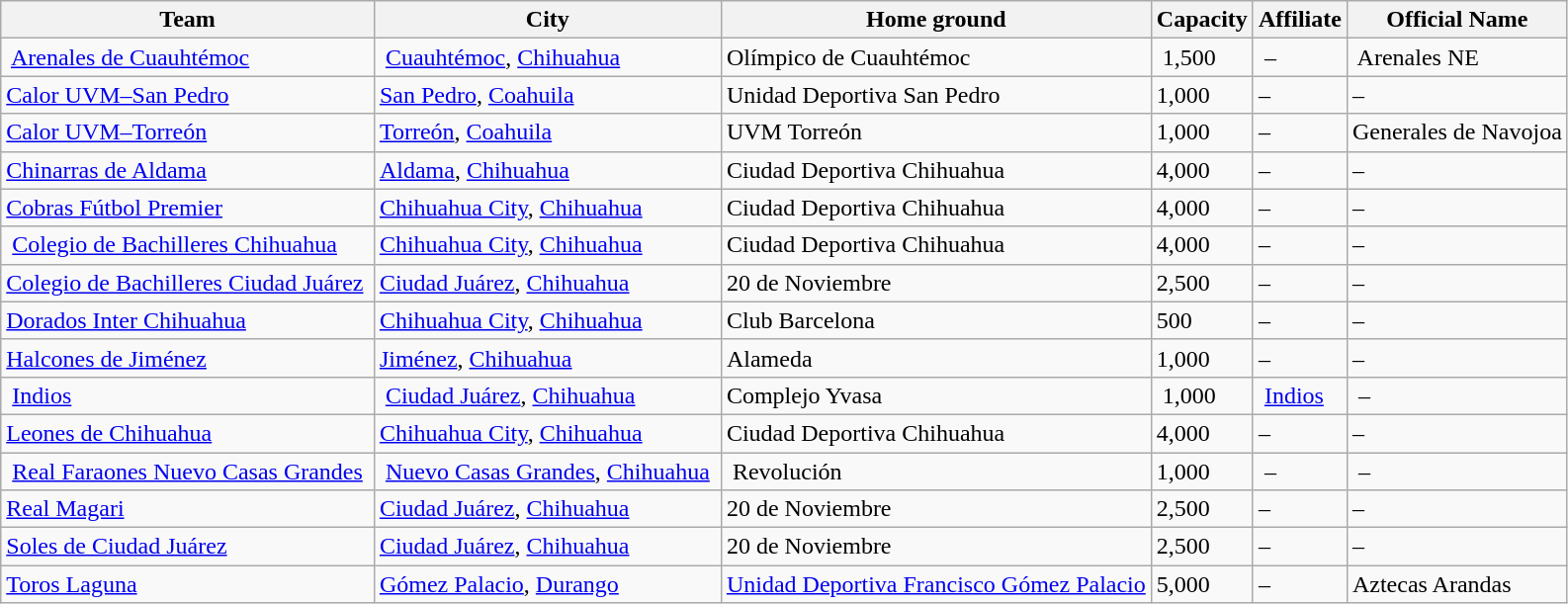<table class="wikitable sortable">
<tr>
<th>Team</th>
<th>City</th>
<th>Home ground</th>
<th>Capacity</th>
<th>Affiliate</th>
<th>Official Name</th>
</tr>
<tr>
<td> <a href='#'>Arenales de Cuauhtémoc</a> </td>
<td> <a href='#'>Cuauhtémoc</a>, <a href='#'>Chihuahua</a></td>
<td>Olímpico de Cuauhtémoc</td>
<td> 1,500</td>
<td> – </td>
<td> Arenales NE</td>
</tr>
<tr>
<td><a href='#'>Calor UVM–San Pedro</a></td>
<td><a href='#'>San Pedro</a>, <a href='#'>Coahuila</a></td>
<td>Unidad Deportiva San Pedro</td>
<td>1,000</td>
<td>–</td>
<td>–</td>
</tr>
<tr>
<td><a href='#'>Calor UVM–Torreón</a></td>
<td><a href='#'>Torreón</a>, <a href='#'>Coahuila</a></td>
<td>UVM Torreón</td>
<td>1,000</td>
<td>–</td>
<td>Generales de Navojoa</td>
</tr>
<tr>
<td><a href='#'>Chinarras de Aldama</a></td>
<td><a href='#'>Aldama</a>, <a href='#'>Chihuahua</a></td>
<td>Ciudad Deportiva Chihuahua</td>
<td>4,000</td>
<td>–</td>
<td>–</td>
</tr>
<tr>
<td><a href='#'>Cobras Fútbol Premier</a></td>
<td><a href='#'>Chihuahua City</a>, <a href='#'>Chihuahua</a></td>
<td>Ciudad Deportiva Chihuahua</td>
<td>4,000</td>
<td>–</td>
<td>–</td>
</tr>
<tr>
<td> <a href='#'>Colegio de Bachilleres Chihuahua</a></td>
<td><a href='#'>Chihuahua City</a>, <a href='#'>Chihuahua</a></td>
<td>Ciudad Deportiva Chihuahua</td>
<td>4,000</td>
<td>–</td>
<td>–</td>
</tr>
<tr>
<td><a href='#'>Colegio de Bachilleres Ciudad Juárez</a></td>
<td><a href='#'>Ciudad Juárez</a>, <a href='#'>Chihuahua</a></td>
<td>20 de Noviembre</td>
<td>2,500</td>
<td>–</td>
<td>–</td>
</tr>
<tr>
<td><a href='#'>Dorados Inter Chihuahua</a></td>
<td><a href='#'>Chihuahua City</a>, <a href='#'>Chihuahua</a></td>
<td>Club Barcelona</td>
<td>500</td>
<td>–</td>
<td>–</td>
</tr>
<tr>
<td><a href='#'>Halcones de Jiménez</a></td>
<td><a href='#'>Jiménez</a>, <a href='#'>Chihuahua</a></td>
<td>Alameda</td>
<td>1,000</td>
<td>–</td>
<td>–</td>
</tr>
<tr>
<td> <a href='#'>Indios</a> </td>
<td> <a href='#'>Ciudad Juárez</a>, <a href='#'>Chihuahua</a></td>
<td>Complejo Yvasa</td>
<td> 1,000</td>
<td> <a href='#'>Indios</a> </td>
<td> –</td>
</tr>
<tr>
<td><a href='#'>Leones de Chihuahua</a></td>
<td><a href='#'>Chihuahua City</a>, <a href='#'>Chihuahua</a></td>
<td>Ciudad Deportiva Chihuahua</td>
<td>4,000</td>
<td>–</td>
<td>–</td>
</tr>
<tr>
<td> <a href='#'>Real Faraones Nuevo Casas Grandes</a> </td>
<td> <a href='#'>Nuevo Casas Grandes</a>, <a href='#'>Chihuahua</a> </td>
<td> Revolución</td>
<td>1,000</td>
<td> – </td>
<td> –</td>
</tr>
<tr>
<td><a href='#'>Real Magari</a></td>
<td><a href='#'>Ciudad Juárez</a>, <a href='#'>Chihuahua</a></td>
<td>20 de Noviembre</td>
<td>2,500</td>
<td>–</td>
<td>–</td>
</tr>
<tr>
<td><a href='#'>Soles de Ciudad Juárez</a></td>
<td><a href='#'>Ciudad Juárez</a>, <a href='#'>Chihuahua</a></td>
<td>20 de Noviembre</td>
<td>2,500</td>
<td>–</td>
<td>–</td>
</tr>
<tr>
<td><a href='#'>Toros Laguna</a></td>
<td><a href='#'>Gómez Palacio</a>, <a href='#'>Durango</a></td>
<td><a href='#'>Unidad Deportiva Francisco Gómez Palacio</a></td>
<td>5,000</td>
<td>–</td>
<td>Aztecas Arandas</td>
</tr>
</table>
